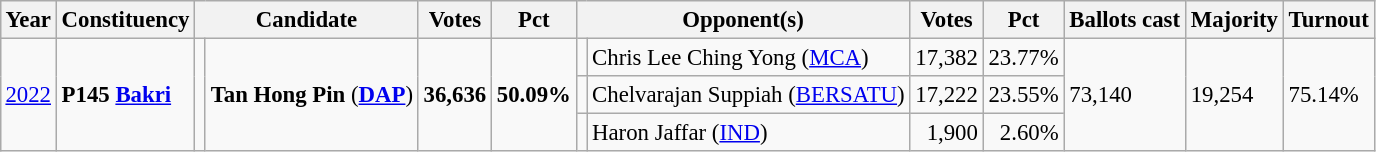<table class="wikitable" style="margin:0.5em ; font-size:95%">
<tr>
<th>Year</th>
<th>Constituency</th>
<th colspan=2>Candidate</th>
<th>Votes</th>
<th>Pct</th>
<th colspan=2>Opponent(s)</th>
<th>Votes</th>
<th>Pct</th>
<th>Ballots cast</th>
<th>Majority</th>
<th>Turnout</th>
</tr>
<tr>
<td rowspan="3"><a href='#'>2022</a></td>
<td rowspan="3"><strong>P145 <a href='#'>Bakri</a></strong></td>
<td rowspan="3" ></td>
<td rowspan="3"><strong>Tan Hong Pin</strong> (<a href='#'><strong>DAP</strong></a>)</td>
<td rowspan="3" align=right><strong>36,636</strong></td>
<td rowspan="3"><strong>50.09%</strong></td>
<td></td>
<td>Chris Lee Ching Yong (<a href='#'>MCA</a>)</td>
<td align=right>17,382</td>
<td>23.77%</td>
<td rowspan="3">73,140</td>
<td rowspan="3">19,254</td>
<td rowspan="3">75.14%</td>
</tr>
<tr>
<td bgcolor=></td>
<td>Chelvarajan Suppiah (<a href='#'>BERSATU</a>)</td>
<td align=right>17,222</td>
<td>23.55%</td>
</tr>
<tr>
<td></td>
<td>Haron Jaffar (<a href='#'>IND</a>)</td>
<td align=right>1,900</td>
<td align=right>2.60%</td>
</tr>
</table>
